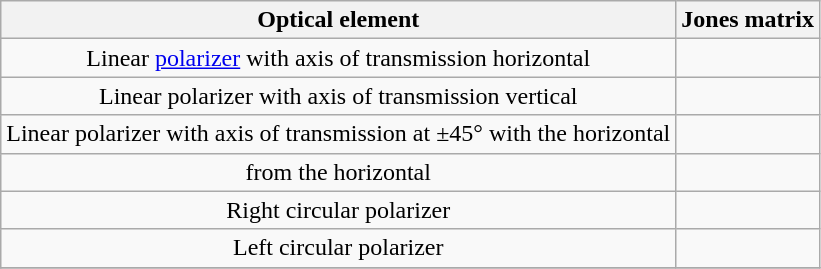<table class="wikitable" style="text-align:center">
<tr>
<th>Optical element</th>
<th>Jones matrix</th>
</tr>
<tr>
<td>Linear <a href='#'>polarizer</a> with axis of transmission horizontal</td>
<td><br></td>
</tr>
<tr>
<td>Linear polarizer with axis of transmission vertical</td>
<td><br></td>
</tr>
<tr>
<td>Linear polarizer with axis of transmission at ±45° with the horizontal</td>
<td><br></td>
</tr>
<tr>
<td> from the horizontal</td>
<td><br></td>
</tr>
<tr>
<td>Right circular polarizer</td>
<td><br></td>
</tr>
<tr>
<td>Left circular polarizer</td>
<td><br></td>
</tr>
<tr>
</tr>
</table>
